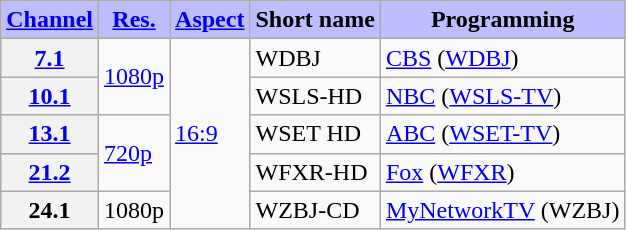<table class="wikitable">
<tr>
<th style="background-color: #bdbdff" scope = "col"><a href='#'>Channel</a></th>
<th style="background-color: #bdbdff" scope = "col"><a href='#'>Res.</a></th>
<th style="background-color: #bdbdff" scope = "col"><a href='#'>Aspect</a></th>
<th style="background-color: #bdbdff" scope = "col">Short name</th>
<th style="background-color: #bdbdff" scope = "col">Programming</th>
</tr>
<tr>
<th scope = "row"><a href='#'>7.1</a></th>
<td rowspan=2><a href='#'>1080p</a></td>
<td rowspan=5><a href='#'>16:9</a></td>
<td>WDBJ</td>
<td><a href='#'>CBS</a> (<a href='#'>WDBJ</a>)</td>
</tr>
<tr>
<th scope = "row"><a href='#'>10.1</a></th>
<td>WSLS-HD</td>
<td><a href='#'>NBC</a> (<a href='#'>WSLS-TV</a>)</td>
</tr>
<tr>
<th scope = "row"><a href='#'>13.1</a></th>
<td rowspan=2><a href='#'>720p</a></td>
<td>WSET HD</td>
<td><a href='#'>ABC</a> (<a href='#'>WSET-TV</a>)</td>
</tr>
<tr>
<th scope = "row"><a href='#'>21.2</a></th>
<td>WFXR-HD</td>
<td><a href='#'>Fox</a> (<a href='#'>WFXR</a>)</td>
</tr>
<tr>
<th scope = "row">24.1</th>
<td>1080p</td>
<td>WZBJ-CD</td>
<td><a href='#'>MyNetworkTV</a> (WZBJ)</td>
</tr>
</table>
